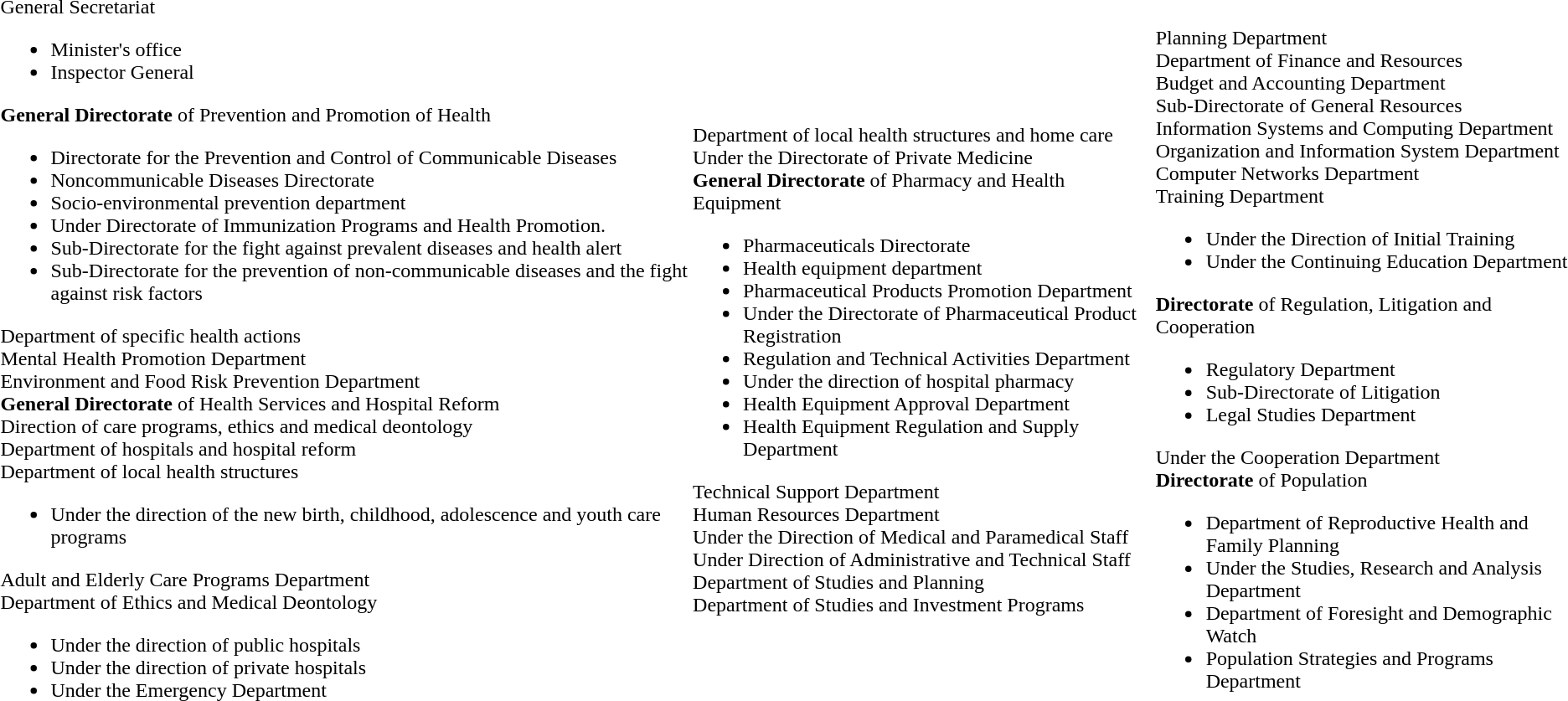<table>
<tr>
<td>General Secretariat<br><ul><li>Minister's office</li><li>Inspector General</li></ul><strong>General Directorate</strong> of Prevention and Promotion of Health<ul><li>Directorate for the Prevention and Control of Communicable Diseases</li><li>Noncommunicable Diseases Directorate</li><li>Socio-environmental prevention department</li><li>Under Directorate of Immunization Programs and Health Promotion.</li><li>Sub-Directorate for the fight against prevalent diseases and health alert</li><li>Sub-Directorate for the prevention of non-communicable diseases and the fight against risk factors</li></ul>Department of specific health actions<br>Mental Health Promotion Department<br>Environment and Food Risk Prevention Department<br><strong>General Directorate</strong> of Health Services and Hospital Reform<br>Direction of care programs, ethics and medical deontology<br>Department of hospitals and hospital reform<br>Department of local health structures<ul><li>Under the direction of the new birth, childhood, adolescence and youth care programs</li></ul>Adult and Elderly Care Programs Department<br>Department of Ethics and Medical Deontology<ul><li>Under the direction of public hospitals</li><li>Under the direction of private hospitals</li><li>Under the Emergency Department</li></ul></td>
<td><br>Department of local health structures and home care<br>Under the Directorate of Private Medicine<br><strong>General Directorate</strong> of Pharmacy and Health Equipment<ul><li>Pharmaceuticals Directorate</li><li>Health equipment department</li><li>Pharmaceutical Products Promotion Department</li><li>Under the Directorate of Pharmaceutical Product Registration</li><li>Regulation and Technical Activities Department</li><li>Under the direction of hospital pharmacy</li><li>Health Equipment Approval Department</li><li>Health Equipment Regulation and Supply Department</li></ul>Technical Support Department<br>Human Resources Department<br>Under the Direction of Medical and Paramedical Staff<br>Under Direction of Administrative and Technical Staff<br>Department of Studies and Planning<br>Department of Studies and Investment Programs</td>
<td><br>Planning Department<br>Department of Finance and Resources<br>Budget and Accounting Department<br>Sub-Directorate of General Resources<br>Information Systems and Computing Department<br>Organization and Information System Department<br>Computer Networks Department<br>Training Department<ul><li>Under the Direction of Initial Training</li><li>Under the Continuing Education Department</li></ul><strong>Directorate</strong> of Regulation, Litigation and Cooperation<ul><li>Regulatory Department</li><li>Sub-Directorate of Litigation</li><li>Legal Studies Department</li></ul>Under the Cooperation Department<br><strong>Directorate</strong> of Population<ul><li>Department of Reproductive Health and Family Planning</li><li>Under the Studies, Research and Analysis Department</li><li>Department of Foresight and Demographic Watch</li><li>Population Strategies and Programs Department</li></ul></td>
</tr>
</table>
